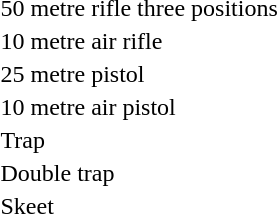<table>
<tr>
<td>50 metre rifle three positions<br></td>
<td></td>
<td></td>
<td></td>
</tr>
<tr>
<td>10 metre air rifle<br></td>
<td></td>
<td></td>
<td></td>
</tr>
<tr>
<td>25 metre pistol<br></td>
<td></td>
<td></td>
<td></td>
</tr>
<tr>
<td>10 metre air pistol<br></td>
<td></td>
<td></td>
<td></td>
</tr>
<tr>
<td>Trap<br></td>
<td></td>
<td></td>
<td></td>
</tr>
<tr>
<td>Double trap<br></td>
<td></td>
<td></td>
<td></td>
</tr>
<tr>
<td>Skeet<br></td>
<td></td>
<td></td>
<td></td>
</tr>
</table>
